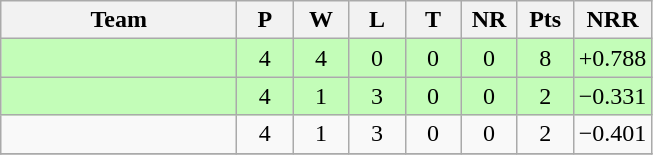<table class="wikitable" style="text-align:center">
<tr>
<th style="width:150px">Team</th>
<th style="width:30px">P</th>
<th style="width:30px">W</th>
<th style="width:30px">L</th>
<th style="width:30px">T</th>
<th style="width:30px">NR</th>
<th style="width:30px">Pts</th>
<th style="width:30px">NRR</th>
</tr>
<tr style="background:#c3fdb8">
<td style="text-align:left"></td>
<td>4</td>
<td>4</td>
<td>0</td>
<td>0</td>
<td>0</td>
<td>8</td>
<td>+0.788</td>
</tr>
<tr style="background:#c3fdb8">
<td style="text-align:left"></td>
<td>4</td>
<td>1</td>
<td>3</td>
<td>0</td>
<td>0</td>
<td>2</td>
<td>−0.331</td>
</tr>
<tr>
<td style="text-align:left"></td>
<td>4</td>
<td>1</td>
<td>3</td>
<td>0</td>
<td>0</td>
<td>2</td>
<td>−0.401</td>
</tr>
<tr>
</tr>
</table>
